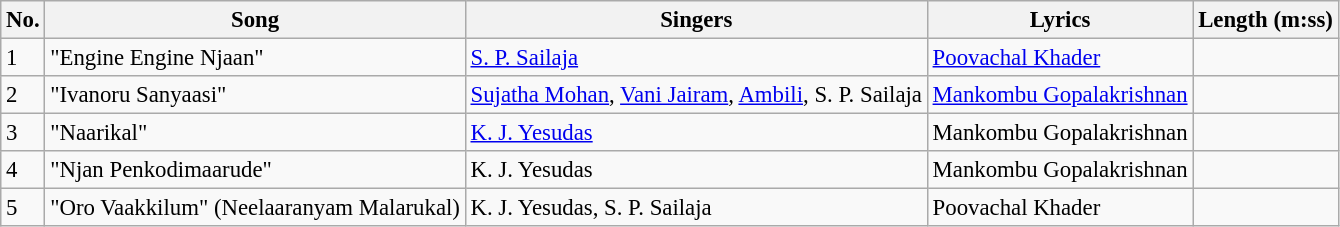<table class="wikitable" style="font-size:95%;">
<tr>
<th>No.</th>
<th>Song</th>
<th>Singers</th>
<th>Lyrics</th>
<th>Length (m:ss)</th>
</tr>
<tr>
<td>1</td>
<td>"Engine Engine Njaan"</td>
<td><a href='#'>S. P. Sailaja</a></td>
<td><a href='#'>Poovachal Khader</a></td>
<td></td>
</tr>
<tr>
<td>2</td>
<td>"Ivanoru Sanyaasi"</td>
<td><a href='#'>Sujatha Mohan</a>, <a href='#'>Vani Jairam</a>, <a href='#'>Ambili</a>, S. P. Sailaja</td>
<td><a href='#'>Mankombu Gopalakrishnan</a></td>
<td></td>
</tr>
<tr>
<td>3</td>
<td>"Naarikal"</td>
<td><a href='#'>K. J. Yesudas</a></td>
<td>Mankombu Gopalakrishnan</td>
<td></td>
</tr>
<tr>
<td>4</td>
<td>"Njan Penkodimaarude"</td>
<td>K. J. Yesudas</td>
<td>Mankombu Gopalakrishnan</td>
<td></td>
</tr>
<tr>
<td>5</td>
<td>"Oro Vaakkilum" (Neelaaranyam Malarukal)</td>
<td>K. J. Yesudas, S. P. Sailaja</td>
<td>Poovachal Khader</td>
<td></td>
</tr>
</table>
